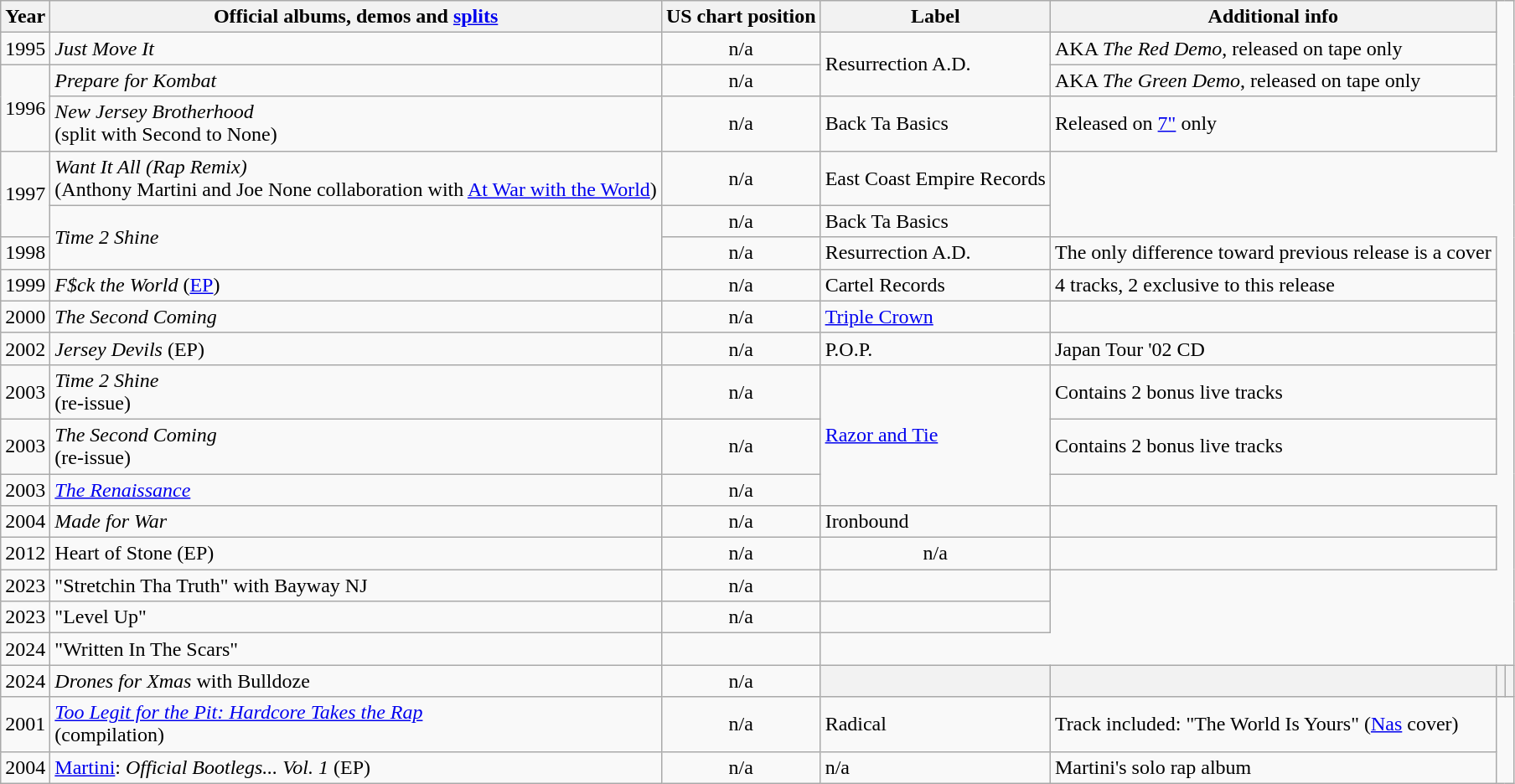<table class="wikitable">
<tr>
<th>Year</th>
<th>Official albums, demos and <a href='#'>splits</a></th>
<th>US chart position</th>
<th>Label</th>
<th>Additional info</th>
</tr>
<tr>
<td>1995</td>
<td><em>Just Move It</em></td>
<td align="center">n/a</td>
<td rowspan="2">Resurrection A.D.</td>
<td>AKA <em>The Red Demo</em>, released on tape only</td>
</tr>
<tr>
<td rowspan="2">1996</td>
<td><em>Prepare for Kombat</em></td>
<td align="center">n/a</td>
<td>AKA <em>The Green Demo</em>, released on tape only</td>
</tr>
<tr>
<td><em>New Jersey Brotherhood</em><br>(split with Second to None)</td>
<td align="center">n/a</td>
<td>Back Ta Basics</td>
<td>Released on <a href='#'>7"</a> only</td>
</tr>
<tr>
<td rowspan="2">1997</td>
<td><em>Want It All (Rap Remix)</em><br>(Anthony Martini and Joe None collaboration with <a href='#'>At War with the World</a>)</td>
<td align="center">n/a</td>
<td>East Coast Empire Records</td>
</tr>
<tr>
<td rowspan="2"><em>Time 2 Shine</em></td>
<td align="center">n/a</td>
<td>Back Ta Basics</td>
</tr>
<tr>
<td>1998</td>
<td align="center">n/a</td>
<td>Resurrection A.D.</td>
<td>The only difference toward previous release is a cover</td>
</tr>
<tr>
<td>1999</td>
<td><em>F$ck the World</em> (<a href='#'>EP</a>)</td>
<td align="center">n/a</td>
<td>Cartel Records</td>
<td>4 tracks, 2 exclusive to this release</td>
</tr>
<tr>
<td>2000</td>
<td><em>The Second Coming</em></td>
<td align="center">n/a</td>
<td><a href='#'>Triple Crown</a></td>
<td></td>
</tr>
<tr>
<td>2002</td>
<td><em>Jersey Devils</em> (EP)</td>
<td align="center">n/a</td>
<td>P.O.P.</td>
<td>Japan Tour '02 CD</td>
</tr>
<tr>
<td>2003</td>
<td><em>Time 2 Shine</em><br>(re-issue)</td>
<td align="center">n/a</td>
<td rowspan="3"><a href='#'>Razor and Tie</a></td>
<td>Contains 2 bonus live tracks</td>
</tr>
<tr>
<td>2003</td>
<td><em>The Second Coming</em><br>(re-issue)</td>
<td align="center">n/a</td>
<td>Contains 2 bonus live tracks</td>
</tr>
<tr>
<td>2003</td>
<td><em><a href='#'>The Renaissance</a></em></td>
<td align="center">n/a</td>
</tr>
<tr>
<td>2004</td>
<td><em>Made for War</em></td>
<td align="center">n/a</td>
<td>Ironbound</td>
<td></td>
</tr>
<tr>
<td>2012</td>
<td>Heart of Stone (EP)</td>
<td align="center">n/a</td>
<td align="center">n/a</td>
<td></td>
</tr>
<tr>
<td>2023</td>
<td>"Stretchin Tha Truth" with Bayway NJ</td>
<td align="center">n/a</td>
<td></td>
</tr>
<tr>
<td>2023</td>
<td>"Level Up"</td>
<td align="center">n/a</td>
<td></td>
</tr>
<tr>
<td>2024</td>
<td>"Written In The Scars"</td>
<td></td>
</tr>
<tr>
<td>2024</td>
<td><em>Drones for Xmas </em> with Bulldoze</td>
<td align="center">n/a</td>
<th></th>
<th></th>
<th></th>
<th></th>
</tr>
<tr>
<td>2001</td>
<td><em><a href='#'>Too Legit for the Pit: Hardcore Takes the Rap</a><br></em>(compilation)</td>
<td align="center">n/a</td>
<td>Radical</td>
<td>Track included: "The World Is Yours" (<a href='#'>Nas</a> cover)</td>
</tr>
<tr>
<td>2004</td>
<td><a href='#'>Martini</a>: <em>Official Bootlegs... Vol. 1</em> (EP)</td>
<td align="center">n/a</td>
<td>n/a</td>
<td>Martini's solo rap album</td>
</tr>
</table>
